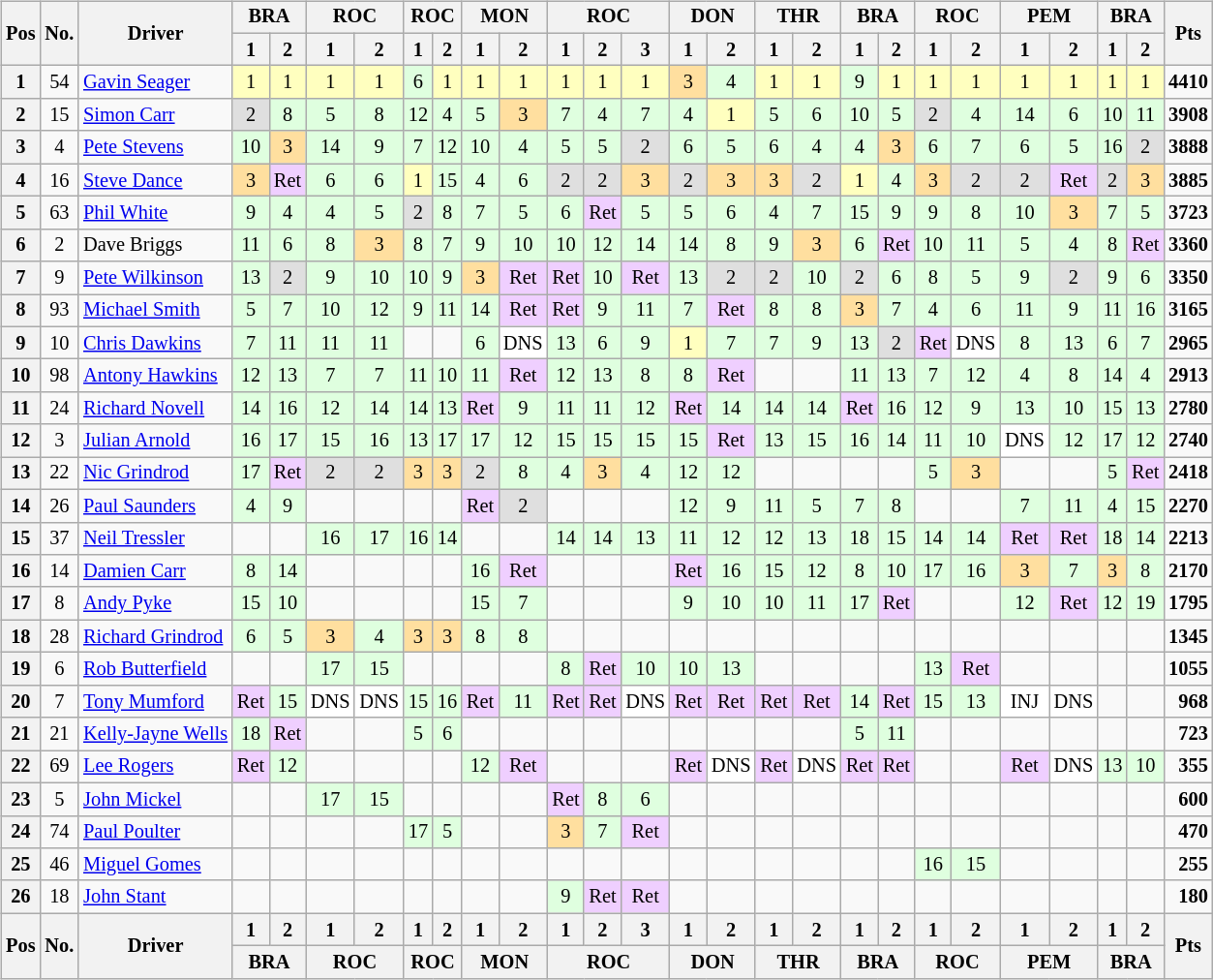<table>
<tr>
<td><br><table class="wikitable" style="font-size: 85%">
<tr valign="top">
<th valign="middle" rowspan=2>Pos</th>
<th valign="middle" rowspan=2>No.</th>
<th valign="middle" rowspan=2>Driver</th>
<th colspan=2>BRA</th>
<th colspan=2>ROC</th>
<th colspan=2>ROC</th>
<th colspan=2>MON</th>
<th colspan=3>ROC</th>
<th colspan=2>DON</th>
<th colspan=2>THR</th>
<th colspan=2>BRA</th>
<th colspan=2>ROC</th>
<th colspan=2>PEM</th>
<th colspan=2>BRA</th>
<th rowspan=2 valign="middle">Pts</th>
</tr>
<tr>
<th width="2%">1</th>
<th width="2%">2</th>
<th width="2%">1</th>
<th width="2%">2</th>
<th width="2%">1</th>
<th width="2%">2</th>
<th width="2%">1</th>
<th width="2%">2</th>
<th width="2%">1</th>
<th width="2%">2</th>
<th width="2%">3</th>
<th width="2%">1</th>
<th width="2%">2</th>
<th width="2%">1</th>
<th width="2%">2</th>
<th width="2%">1</th>
<th width="2%">2</th>
<th width="2%">1</th>
<th width="2%">2</th>
<th width="2%">1</th>
<th width="2%">2</th>
<th width="2%">1</th>
<th width="2%">2</th>
</tr>
<tr>
<th>1</th>
<td align=center>54</td>
<td><a href='#'>Gavin Seager</a></td>
<td align=center style="background:#ffffbf;">1</td>
<td align=center style="background:#ffffbf;">1</td>
<td align=center style="background:#ffffbf;">1</td>
<td align=center style="background:#ffffbf;">1</td>
<td align=center style="background:#dfffdf;">6</td>
<td align=center style="background:#ffffbf;">1</td>
<td align=center style="background:#ffffbf;">1</td>
<td align=center style="background:#ffffbf;">1</td>
<td align=center style="background:#ffffbf;">1</td>
<td align=center style="background:#ffffbf;">1</td>
<td align=center style="background:#ffffbf;">1</td>
<td align=center style="background:#ffdf9f;">3</td>
<td align=center style="background:#dfffdf;">4</td>
<td align=center style="background:#ffffbf;">1</td>
<td align=center style="background:#ffffbf;">1</td>
<td align=center style="background:#dfffdf;">9</td>
<td align=center style="background:#ffffbf;">1</td>
<td align=center style="background:#ffffbf;">1</td>
<td align=center style="background:#ffffbf;">1</td>
<td align=center style="background:#ffffbf;">1</td>
<td align=center style="background:#ffffbf;">1</td>
<td align=center style="background:#ffffbf;">1</td>
<td align=center style="background:#ffffbf;">1</td>
<td align="right"><strong>4410</strong></td>
</tr>
<tr>
<th>2</th>
<td align=center>15</td>
<td><a href='#'>Simon Carr</a></td>
<td align=center style="background:#dfdfdf;">2</td>
<td align=center style="background:#dfffdf;">8</td>
<td align=center style="background:#dfffdf;">5</td>
<td align=center style="background:#dfffdf;">8</td>
<td align=center style="background:#dfffdf;">12</td>
<td align=center style="background:#dfffdf;">4</td>
<td align=center style="background:#dfffdf;">5</td>
<td align=center style="background:#ffdf9f;">3</td>
<td align=center style="background:#dfffdf;">7</td>
<td align=center style="background:#dfffdf;">4</td>
<td align=center style="background:#dfffdf;">7</td>
<td align=center style="background:#dfffdf;">4</td>
<td align=center style="background:#ffffbf;">1</td>
<td align=center style="background:#dfffdf;">5</td>
<td align=center style="background:#dfffdf;">6</td>
<td align=center style="background:#dfffdf;">10</td>
<td align=center style="background:#dfffdf;">5</td>
<td align=center style="background:#dfdfdf;">2</td>
<td align=center style="background:#dfffdf;">4</td>
<td align=center style="background:#dfffdf;">14</td>
<td align=center style="background:#dfffdf;">6</td>
<td align=center style="background:#dfffdf;">10</td>
<td align=center style="background:#dfffdf;">11</td>
<td align="right"><strong>3908</strong></td>
</tr>
<tr>
<th>3</th>
<td align=center>4</td>
<td><a href='#'>Pete Stevens</a></td>
<td align=center style="background:#dfffdf;">10</td>
<td align=center style="background:#ffdf9f;">3</td>
<td align=center style="background:#dfffdf;">14</td>
<td align=center style="background:#dfffdf;">9</td>
<td align=center style="background:#dfffdf;">7</td>
<td align=center style="background:#dfffdf;">12</td>
<td align=center style="background:#dfffdf;">10</td>
<td align=center style="background:#dfffdf;">4</td>
<td align=center style="background:#dfffdf;">5</td>
<td align=center style="background:#dfffdf;">5</td>
<td align=center style="background:#dfdfdf;">2</td>
<td align=center style="background:#dfffdf;">6</td>
<td align=center style="background:#dfffdf;">5</td>
<td align=center style="background:#dfffdf;">6</td>
<td align=center style="background:#dfffdf;">4</td>
<td align=center style="background:#dfffdf;">4</td>
<td align=center style="background:#ffdf9f;">3</td>
<td align=center style="background:#dfffdf;">6</td>
<td align=center style="background:#dfffdf;">7</td>
<td align=center style="background:#dfffdf;">6</td>
<td align=center style="background:#dfffdf;">5</td>
<td align=center style="background:#dfffdf;">16</td>
<td align=center style="background:#dfdfdf;">2</td>
<td align="right"><strong>3888</strong></td>
</tr>
<tr>
<th>4</th>
<td align=center>16</td>
<td><a href='#'>Steve Dance</a></td>
<td align=center style="background:#ffdf9f;">3</td>
<td align=center style="background:#efcfff;">Ret</td>
<td align=center style="background:#dfffdf;">6</td>
<td align=center style="background:#dfffdf;">6</td>
<td align=center style="background:#ffffbf;">1</td>
<td align=center style="background:#dfffdf;">15</td>
<td align=center style="background:#dfffdf;">4</td>
<td align=center style="background:#dfffdf;">6</td>
<td align=center style="background:#dfdfdf;">2</td>
<td align=center style="background:#dfdfdf;">2</td>
<td align=center style="background:#ffdf9f;">3</td>
<td align=center style="background:#dfdfdf;">2</td>
<td align=center style="background:#ffdf9f;">3</td>
<td align=center style="background:#ffdf9f;">3</td>
<td align=center style="background:#dfdfdf;">2</td>
<td align=center style="background:#ffffbf;">1</td>
<td align=center style="background:#dfffdf;">4</td>
<td align=center style="background:#ffdf9f;">3</td>
<td align=center style="background:#dfdfdf;">2</td>
<td align=center style="background:#dfdfdf;">2</td>
<td align=center style="background:#efcfff;">Ret</td>
<td align=center style="background:#dfdfdf;">2</td>
<td align=center style="background:#ffdf9f;">3</td>
<td align="right"><strong>3885</strong></td>
</tr>
<tr>
<th>5</th>
<td align=center>63</td>
<td><a href='#'>Phil White</a></td>
<td align=center style="background:#dfffdf;">9</td>
<td align=center style="background:#dfffdf;">4</td>
<td align=center style="background:#dfffdf;">4</td>
<td align=center style="background:#dfffdf;">5</td>
<td align=center style="background:#dfdfdf;">2</td>
<td align=center style="background:#dfffdf;">8</td>
<td align=center style="background:#dfffdf;">7</td>
<td align=center style="background:#dfffdf;">5</td>
<td align=center style="background:#dfffdf;">6</td>
<td align=center style="background:#efcfff;">Ret</td>
<td align=center style="background:#dfffdf;">5</td>
<td align=center style="background:#dfffdf;">5</td>
<td align=center style="background:#dfffdf;">6</td>
<td align=center style="background:#dfffdf;">4</td>
<td align=center style="background:#dfffdf;">7</td>
<td align=center style="background:#dfffdf;">15</td>
<td align=center style="background:#dfffdf;">9</td>
<td align=center style="background:#dfffdf;">9</td>
<td align=center style="background:#dfffdf;">8</td>
<td align=center style="background:#dfffdf;">10</td>
<td align=center style="background:#ffdf9f;">3</td>
<td align=center style="background:#dfffdf;">7</td>
<td align=center style="background:#dfffdf;">5</td>
<td align="right"><strong>3723</strong></td>
</tr>
<tr>
<th>6</th>
<td align=center>2</td>
<td>Dave Briggs</td>
<td align=center style="background:#dfffdf;">11</td>
<td align=center style="background:#dfffdf;">6</td>
<td align=center style="background:#dfffdf;">8</td>
<td align=center style="background:#ffdf9f;">3</td>
<td align=center style="background:#dfffdf;">8</td>
<td align=center style="background:#dfffdf;">7</td>
<td align=center style="background:#dfffdf;">9</td>
<td align=center style="background:#dfffdf;">10</td>
<td align=center style="background:#dfffdf;">10</td>
<td align=center style="background:#dfffdf;">12</td>
<td align=center style="background:#dfffdf;">14</td>
<td align=center style="background:#dfffdf;">14</td>
<td align=center style="background:#dfffdf;">8</td>
<td align=center style="background:#dfffdf;">9</td>
<td align=center style="background:#ffdf9f;">3</td>
<td align=center style="background:#dfffdf;">6</td>
<td align=center style="background:#efcfff;">Ret</td>
<td align=center style="background:#dfffdf;">10</td>
<td align=center style="background:#dfffdf;">11</td>
<td align=center style="background:#dfffdf;">5</td>
<td align=center style="background:#dfffdf;">4</td>
<td align=center style="background:#dfffdf;">8</td>
<td align=center style="background:#efcfff;">Ret</td>
<td align="right"><strong>3360</strong></td>
</tr>
<tr>
<th>7</th>
<td align=center>9</td>
<td><a href='#'>Pete Wilkinson</a></td>
<td align=center style="background:#dfffdf;">13</td>
<td align=center style="background:#dfdfdf;">2</td>
<td align=center style="background:#dfffdf;">9</td>
<td align=center style="background:#dfffdf;">10</td>
<td align=center style="background:#dfffdf;">10</td>
<td align=center style="background:#dfffdf;">9</td>
<td align=center style="background:#ffdf9f;">3</td>
<td align=center style="background:#efcfff;">Ret</td>
<td align=center style="background:#efcfff;">Ret</td>
<td align=center style="background:#dfffdf;">10</td>
<td align=center style="background:#efcfff;">Ret</td>
<td align=center style="background:#dfffdf;">13</td>
<td align=center style="background:#dfdfdf;">2</td>
<td align=center style="background:#dfdfdf;">2</td>
<td align=center style="background:#dfffdf;">10</td>
<td align=center style="background:#dfdfdf;">2</td>
<td align=center style="background:#dfffdf;">6</td>
<td align=center style="background:#dfffdf;">8</td>
<td align=center style="background:#dfffdf;">5</td>
<td align=center style="background:#dfffdf;">9</td>
<td align=center style="background:#dfdfdf;">2</td>
<td align=center style="background:#dfffdf;">9</td>
<td align=center style="background:#dfffdf;">6</td>
<td align="right"><strong>3350</strong></td>
</tr>
<tr>
<th>8</th>
<td align=center>93</td>
<td><a href='#'>Michael Smith</a></td>
<td align=center style="background:#dfffdf;">5</td>
<td align=center style="background:#dfffdf;">7</td>
<td align=center style="background:#dfffdf;">10</td>
<td align=center style="background:#dfffdf;">12</td>
<td align=center style="background:#dfffdf;">9</td>
<td align=center style="background:#dfffdf;">11</td>
<td align=center style="background:#dfffdf;">14</td>
<td align=center style="background:#efcfff;">Ret</td>
<td align=center style="background:#efcfff;">Ret</td>
<td align=center style="background:#dfffdf;">9</td>
<td align=center style="background:#dfffdf;">11</td>
<td align=center style="background:#dfffdf;">7</td>
<td align=center style="background:#efcfff;">Ret</td>
<td align=center style="background:#dfffdf;">8</td>
<td align=center style="background:#dfffdf;">8</td>
<td align=center style="background:#ffdf9f;">3</td>
<td align=center style="background:#dfffdf;">7</td>
<td align=center style="background:#dfffdf;">4</td>
<td align=center style="background:#dfffdf;">6</td>
<td align=center style="background:#dfffdf;">11</td>
<td align=center style="background:#dfffdf;">9</td>
<td align=center style="background:#dfffdf;">11</td>
<td align=center style="background:#dfffdf;">16</td>
<td align="right"><strong>3165</strong></td>
</tr>
<tr>
<th>9</th>
<td align=center>10</td>
<td><a href='#'>Chris Dawkins</a></td>
<td align=center style="background:#dfffdf;">7</td>
<td align=center style="background:#dfffdf;">11</td>
<td align=center style="background:#dfffdf;">11</td>
<td align=center style="background:#dfffdf;">11</td>
<td></td>
<td></td>
<td align=center style="background:#dfffdf;">6</td>
<td align=center style="background:#ffffff;">DNS</td>
<td align=center style="background:#dfffdf;">13</td>
<td align=center style="background:#dfffdf;">6</td>
<td align=center style="background:#dfffdf;">9</td>
<td align=center style="background:#ffffbf;">1</td>
<td align=center style="background:#dfffdf;">7</td>
<td align=center style="background:#dfffdf;">7</td>
<td align=center style="background:#dfffdf;">9</td>
<td align=center style="background:#dfffdf;">13</td>
<td align=center style="background:#dfdfdf;">2</td>
<td align=center style="background:#efcfff;">Ret</td>
<td align=center style="background:#ffffff;">DNS</td>
<td align=center style="background:#dfffdf;">8</td>
<td align=center style="background:#dfffdf;">13</td>
<td align=center style="background:#dfffdf;">6</td>
<td align=center style="background:#dfffdf;">7</td>
<td align="right"><strong>2965</strong></td>
</tr>
<tr>
<th>10</th>
<td align=center>98</td>
<td><a href='#'>Antony Hawkins</a></td>
<td align=center style="background:#dfffdf;">12</td>
<td align=center style="background:#dfffdf;">13</td>
<td align=center style="background:#dfffdf;">7</td>
<td align=center style="background:#dfffdf;">7</td>
<td align=center style="background:#dfffdf;">11</td>
<td align=center style="background:#dfffdf;">10</td>
<td align=center style="background:#dfffdf;">11</td>
<td align=center style="background:#efcfff;">Ret</td>
<td align=center style="background:#dfffdf;">12</td>
<td align=center style="background:#dfffdf;">13</td>
<td align=center style="background:#dfffdf;">8</td>
<td align=center style="background:#dfffdf;">8</td>
<td align=center style="background:#efcfff;">Ret</td>
<td></td>
<td></td>
<td align=center style="background:#dfffdf;">11</td>
<td align=center style="background:#dfffdf;">13</td>
<td align=center style="background:#dfffdf;">7</td>
<td align=center style="background:#dfffdf;">12</td>
<td align=center style="background:#dfffdf;">4</td>
<td align=center style="background:#dfffdf;">8</td>
<td align=center style="background:#dfffdf;">14</td>
<td align=center style="background:#dfffdf;">4</td>
<td align="right"><strong>2913</strong></td>
</tr>
<tr>
<th>11</th>
<td align=center>24</td>
<td><a href='#'>Richard Novell</a></td>
<td align=center style="background:#dfffdf;">14</td>
<td align=center style="background:#dfffdf;">16</td>
<td align=center style="background:#dfffdf;">12</td>
<td align=center style="background:#dfffdf;">14</td>
<td align=center style="background:#dfffdf;">14</td>
<td align=center style="background:#dfffdf;">13</td>
<td align=center style="background:#efcfff;">Ret</td>
<td align=center style="background:#dfffdf;">9</td>
<td align=center style="background:#dfffdf;">11</td>
<td align=center style="background:#dfffdf;">11</td>
<td align=center style="background:#dfffdf;">12</td>
<td align=center style="background:#efcfff;">Ret</td>
<td align=center style="background:#dfffdf;">14</td>
<td align=center style="background:#dfffdf;">14</td>
<td align=center style="background:#dfffdf;">14</td>
<td align=center style="background:#efcfff;">Ret</td>
<td align=center style="background:#dfffdf;">16</td>
<td align=center style="background:#dfffdf;">12</td>
<td align=center style="background:#dfffdf;">9</td>
<td align=center style="background:#dfffdf;">13</td>
<td align=center style="background:#dfffdf;">10</td>
<td align=center style="background:#dfffdf;">15</td>
<td align=center style="background:#dfffdf;">13</td>
<td align="right"><strong>2780</strong></td>
</tr>
<tr>
<th>12</th>
<td align=center>3</td>
<td><a href='#'>Julian Arnold</a></td>
<td align=center style="background:#dfffdf;">16</td>
<td align=center style="background:#dfffdf;">17</td>
<td align=center style="background:#dfffdf;">15</td>
<td align=center style="background:#dfffdf;">16</td>
<td align=center style="background:#dfffdf;">13</td>
<td align=center style="background:#dfffdf;">17</td>
<td align=center style="background:#dfffdf;">17</td>
<td align=center style="background:#dfffdf;">12</td>
<td align=center style="background:#dfffdf;">15</td>
<td align=center style="background:#dfffdf;">15</td>
<td align=center style="background:#dfffdf;">15</td>
<td align=center style="background:#dfffdf;">15</td>
<td align=center style="background:#efcfff;">Ret</td>
<td align=center style="background:#dfffdf;">13</td>
<td align=center style="background:#dfffdf;">15</td>
<td align=center style="background:#dfffdf;">16</td>
<td align=center style="background:#dfffdf;">14</td>
<td align=center style="background:#dfffdf;">11</td>
<td align=center style="background:#dfffdf;">10</td>
<td align=center style="background:#ffffff;">DNS</td>
<td align=center style="background:#dfffdf;">12</td>
<td align=center style="background:#dfffdf;">17</td>
<td align=center style="background:#dfffdf;">12</td>
<td align="right"><strong>2740</strong></td>
</tr>
<tr>
<th>13</th>
<td align=center>22</td>
<td><a href='#'>Nic Grindrod</a></td>
<td align=center style="background:#dfffdf;">17</td>
<td align=center style="background:#efcfff;">Ret</td>
<td align=center style="background:#dfdfdf;">2</td>
<td align=center style="background:#dfdfdf;">2</td>
<td align=center style="background:#ffdf9f;">3</td>
<td align=center style="background:#ffdf9f;">3</td>
<td align=center style="background:#dfdfdf;">2</td>
<td align=center style="background:#dfffdf;">8</td>
<td align=center style="background:#dfffdf;">4</td>
<td align=center style="background:#ffdf9f;">3</td>
<td align=center style="background:#dfffdf;">4</td>
<td align=center style="background:#dfffdf;">12</td>
<td align=center style="background:#dfffdf;">12</td>
<td></td>
<td></td>
<td></td>
<td></td>
<td align=center style="background:#dfffdf;">5</td>
<td align=center style="background:#ffdf9f;">3</td>
<td></td>
<td></td>
<td align=center style="background:#dfffdf;">5</td>
<td align=center style="background:#efcfff;">Ret</td>
<td align="right"><strong>2418</strong></td>
</tr>
<tr>
<th>14</th>
<td align=center>26</td>
<td><a href='#'>Paul Saunders</a></td>
<td align=center style="background:#dfffdf;">4</td>
<td align=center style="background:#dfffdf;">9</td>
<td></td>
<td></td>
<td></td>
<td></td>
<td align=center style="background:#efcfff;">Ret</td>
<td align=center style="background:#dfdfdf;">2</td>
<td></td>
<td></td>
<td></td>
<td align=center style="background:#dfffdf;">12</td>
<td align=center style="background:#dfffdf;">9</td>
<td align=center style="background:#dfffdf;">11</td>
<td align=center style="background:#dfffdf;">5</td>
<td align=center style="background:#dfffdf;">7</td>
<td align=center style="background:#dfffdf;">8</td>
<td></td>
<td></td>
<td align=center style="background:#dfffdf;">7</td>
<td align=center style="background:#dfffdf;">11</td>
<td align=center style="background:#dfffdf;">4</td>
<td align=center style="background:#dfffdf;">15</td>
<td align="right"><strong>2270</strong></td>
</tr>
<tr>
<th>15</th>
<td align=center>37</td>
<td><a href='#'>Neil Tressler</a></td>
<td></td>
<td></td>
<td align=center style="background:#dfffdf;">16</td>
<td align=center style="background:#dfffdf;">17</td>
<td align=center style="background:#dfffdf;">16</td>
<td align=center style="background:#dfffdf;">14</td>
<td></td>
<td></td>
<td align=center style="background:#dfffdf;">14</td>
<td align=center style="background:#dfffdf;">14</td>
<td align=center style="background:#dfffdf;">13</td>
<td align=center style="background:#dfffdf;">11</td>
<td align=center style="background:#dfffdf;">12</td>
<td align=center style="background:#dfffdf;">12</td>
<td align=center style="background:#dfffdf;">13</td>
<td align=center style="background:#dfffdf;">18</td>
<td align=center style="background:#dfffdf;">15</td>
<td align=center style="background:#dfffdf;">14</td>
<td align=center style="background:#dfffdf;">14</td>
<td align=center style="background:#efcfff;">Ret</td>
<td align=center style="background:#efcfff;">Ret</td>
<td align=center style="background:#dfffdf;">18</td>
<td align=center style="background:#dfffdf;">14</td>
<td align="right"><strong>2213</strong></td>
</tr>
<tr>
<th>16</th>
<td align=center>14</td>
<td><a href='#'>Damien Carr</a></td>
<td align=center style="background:#dfffdf;">8</td>
<td align=center style="background:#dfffdf;">14</td>
<td></td>
<td></td>
<td></td>
<td></td>
<td align=center style="background:#dfffdf;">16</td>
<td align=center style="background:#efcfff;">Ret</td>
<td></td>
<td></td>
<td></td>
<td align=center style="background:#efcfff;">Ret</td>
<td align=center style="background:#dfffdf;">16</td>
<td align=center style="background:#dfffdf;">15</td>
<td align=center style="background:#dfffdf;">12</td>
<td align=center style="background:#dfffdf;">8</td>
<td align=center style="background:#dfffdf;">10</td>
<td align=center style="background:#dfffdf;">17</td>
<td align=center style="background:#dfffdf;">16</td>
<td align=center style="background:#ffdf9f;">3</td>
<td align=center style="background:#dfffdf;">7</td>
<td align=center style="background:#ffdf9f;">3</td>
<td align=center style="background:#dfffdf;">8</td>
<td align="right"><strong>2170</strong></td>
</tr>
<tr>
<th>17</th>
<td align=center>8</td>
<td><a href='#'>Andy Pyke</a></td>
<td align=center style="background:#dfffdf;">15</td>
<td align=center style="background:#dfffdf;">10</td>
<td></td>
<td></td>
<td></td>
<td></td>
<td align=center style="background:#dfffdf;">15</td>
<td align=center style="background:#dfffdf;">7</td>
<td></td>
<td></td>
<td></td>
<td align=center style="background:#dfffdf;">9</td>
<td align=center style="background:#dfffdf;">10</td>
<td align=center style="background:#dfffdf;">10</td>
<td align=center style="background:#dfffdf;">11</td>
<td align=center style="background:#dfffdf;">17</td>
<td align=center style="background:#efcfff;">Ret</td>
<td></td>
<td></td>
<td align=center style="background:#dfffdf;">12</td>
<td align=center style="background:#efcfff;">Ret</td>
<td align=center style="background:#dfffdf;">12</td>
<td align=center style="background:#dfffdf;">19</td>
<td align="right"><strong>1795</strong></td>
</tr>
<tr>
<th>18</th>
<td align=center>28</td>
<td><a href='#'>Richard Grindrod</a></td>
<td align=center style="background:#dfffdf;">6</td>
<td align=center style="background:#dfffdf;">5</td>
<td align=center style="background:#ffdf9f;">3</td>
<td align=center style="background:#dfffdf;">4</td>
<td align=center style="background:#ffdf9f;">3</td>
<td align=center style="background:#ffdf9f;">3</td>
<td align=center style="background:#dfffdf;">8</td>
<td align=center style="background:#dfffdf;">8</td>
<td></td>
<td></td>
<td></td>
<td></td>
<td></td>
<td></td>
<td></td>
<td></td>
<td></td>
<td></td>
<td></td>
<td></td>
<td></td>
<td></td>
<td></td>
<td align="right"><strong>1345</strong></td>
</tr>
<tr>
<th>19</th>
<td align=center>6</td>
<td><a href='#'>Rob Butterfield</a></td>
<td></td>
<td></td>
<td align=center style="background:#dfffdf;">17</td>
<td align=center style="background:#dfffdf;">15</td>
<td></td>
<td></td>
<td></td>
<td></td>
<td align=center style="background:#dfffdf;">8</td>
<td align=center style="background:#efcfff;">Ret</td>
<td align=center style="background:#dfffdf;">10</td>
<td align=center style="background:#dfffdf;">10</td>
<td align=center style="background:#dfffdf;">13</td>
<td></td>
<td></td>
<td></td>
<td></td>
<td align=center style="background:#dfffdf;">13</td>
<td align=center style="background:#efcfff;">Ret</td>
<td></td>
<td></td>
<td></td>
<td></td>
<td align="right"><strong>1055</strong></td>
</tr>
<tr>
<th>20</th>
<td align=center>7</td>
<td><a href='#'>Tony Mumford</a></td>
<td align=center style="background:#efcfff;">Ret</td>
<td align=center style="background:#dfffdf;">15</td>
<td align=center style="background:#ffffff;">DNS</td>
<td align=center style="background:#ffffff;">DNS</td>
<td align=center style="background:#dfffdf;">15</td>
<td align=center style="background:#dfffdf;">16</td>
<td align=center style="background:#efcfff;">Ret</td>
<td align=center style="background:#dfffdf;">11</td>
<td align=center style="background:#efcfff;">Ret</td>
<td align=center style="background:#efcfff;">Ret</td>
<td align=center style="background:#ffffff;">DNS</td>
<td align=center style="background:#efcfff;">Ret</td>
<td align=center style="background:#efcfff;">Ret</td>
<td align=center style="background:#efcfff;">Ret</td>
<td align=center style="background:#efcfff;">Ret</td>
<td align=center style="background:#dfffdf;">14</td>
<td align=center style="background:#efcfff;">Ret</td>
<td align=center style="background:#dfffdf;">15</td>
<td align=center style="background:#dfffdf;">13</td>
<td align=center style="background:#ffffff;">INJ</td>
<td align=center style="background:#ffffff;">DNS</td>
<td></td>
<td></td>
<td align="right"><strong>968</strong></td>
</tr>
<tr>
<th>21</th>
<td align=center>21</td>
<td><a href='#'>Kelly-Jayne Wells</a></td>
<td align=center style="background:#dfffdf;">18</td>
<td align=center style="background:#efcfff;">Ret</td>
<td></td>
<td></td>
<td align=center style="background:#dfffdf;">5</td>
<td align=center style="background:#dfffdf;">6</td>
<td></td>
<td></td>
<td></td>
<td></td>
<td></td>
<td></td>
<td></td>
<td></td>
<td></td>
<td align=center style="background:#dfffdf;">5</td>
<td align=center style="background:#dfffdf;">11</td>
<td></td>
<td></td>
<td></td>
<td></td>
<td></td>
<td></td>
<td align="right"><strong>723</strong></td>
</tr>
<tr>
<th>22</th>
<td align=center>69</td>
<td><a href='#'>Lee Rogers</a></td>
<td align=center style="background:#efcfff;">Ret</td>
<td align=center style="background:#dfffdf;">12</td>
<td></td>
<td></td>
<td></td>
<td></td>
<td align=center style="background:#dfffdf;">12</td>
<td align=center style="background:#efcfff;">Ret</td>
<td></td>
<td></td>
<td></td>
<td align=center style="background:#efcfff;">Ret</td>
<td align=center style="background:#ffffff;">DNS</td>
<td align=center style="background:#efcfff;">Ret</td>
<td align=center style="background:#ffffff;">DNS</td>
<td align=center style="background:#efcfff;">Ret</td>
<td align=center style="background:#efcfff;">Ret</td>
<td></td>
<td></td>
<td align=center style="background:#efcfff;">Ret</td>
<td align=center style="background:#ffffff;">DNS</td>
<td align=center style="background:#dfffdf;">13</td>
<td align=center style="background:#dfffdf;">10</td>
<td align="right"><strong>355</strong></td>
</tr>
<tr>
<th>23</th>
<td align=center>5</td>
<td><a href='#'>John Mickel</a></td>
<td></td>
<td></td>
<td align=center style="background:#dfffdf;">17</td>
<td align=center style="background:#dfffdf;">15</td>
<td></td>
<td></td>
<td></td>
<td></td>
<td align=center style="background:#efcfff;">Ret</td>
<td align=center style="background:#dfffdf;">8</td>
<td align=center style="background:#dfffdf;">6</td>
<td></td>
<td></td>
<td></td>
<td></td>
<td></td>
<td></td>
<td></td>
<td></td>
<td></td>
<td></td>
<td></td>
<td></td>
<td align="right"><strong>600</strong></td>
</tr>
<tr>
<th>24</th>
<td align=center>74</td>
<td><a href='#'>Paul Poulter</a></td>
<td></td>
<td></td>
<td></td>
<td></td>
<td align=center style="background:#dfffdf;">17</td>
<td align=center style="background:#dfffdf;">5</td>
<td></td>
<td></td>
<td align=center style="background:#ffdf9f;">3</td>
<td align=center style="background:#dfffdf;">7</td>
<td align=center style="background:#efcfff;">Ret</td>
<td></td>
<td></td>
<td></td>
<td></td>
<td></td>
<td></td>
<td></td>
<td></td>
<td></td>
<td></td>
<td></td>
<td></td>
<td align="right"><strong>470</strong></td>
</tr>
<tr>
<th>25</th>
<td align=center>46</td>
<td><a href='#'>Miguel Gomes</a></td>
<td></td>
<td></td>
<td></td>
<td></td>
<td></td>
<td></td>
<td></td>
<td></td>
<td></td>
<td></td>
<td></td>
<td></td>
<td></td>
<td></td>
<td></td>
<td></td>
<td></td>
<td align=center style="background:#dfffdf;">16</td>
<td align=center style="background:#dfffdf;">15</td>
<td></td>
<td></td>
<td></td>
<td></td>
<td align="right"><strong>255</strong></td>
</tr>
<tr>
<th>26</th>
<td align=center>18</td>
<td><a href='#'>John Stant</a></td>
<td></td>
<td></td>
<td></td>
<td></td>
<td></td>
<td></td>
<td></td>
<td></td>
<td align=center style="background:#dfffdf;">9</td>
<td align=center style="background:#efcfff;">Ret</td>
<td align=center style="background:#efcfff;">Ret</td>
<td></td>
<td></td>
<td></td>
<td></td>
<td></td>
<td></td>
<td></td>
<td></td>
<td></td>
<td></td>
<td></td>
<td></td>
<td align="right"><strong>180</strong></td>
</tr>
<tr valign="top">
<th valign="middle" rowspan=2>Pos</th>
<th valign="middle" rowspan=2>No.</th>
<th valign="middle" rowspan=2>Driver</th>
<th width="2%">1</th>
<th width="2%">2</th>
<th width="2%">1</th>
<th width="2%">2</th>
<th width="2%">1</th>
<th width="2%">2</th>
<th width="2%">1</th>
<th width="2%">2</th>
<th width="2%">1</th>
<th width="2%">2</th>
<th width="2%">3</th>
<th width="2%">1</th>
<th width="2%">2</th>
<th width="2%">1</th>
<th width="2%">2</th>
<th width="2%">1</th>
<th width="2%">2</th>
<th width="2%">1</th>
<th width="2%">2</th>
<th width="2%">1</th>
<th width="2%">2</th>
<th width="2%">1</th>
<th width="2%">2</th>
<th rowspan=2 valign="middle">Pts</th>
</tr>
<tr>
<th colspan=2>BRA</th>
<th colspan=2>ROC</th>
<th colspan=2>ROC</th>
<th colspan=2>MON</th>
<th colspan=3>ROC</th>
<th colspan=2>DON</th>
<th colspan=2>THR</th>
<th colspan=2>BRA</th>
<th colspan=2>ROC</th>
<th colspan=2>PEM</th>
<th colspan=2>BRA</th>
</tr>
</table>
</td>
<td valign="top"><br></td>
</tr>
</table>
